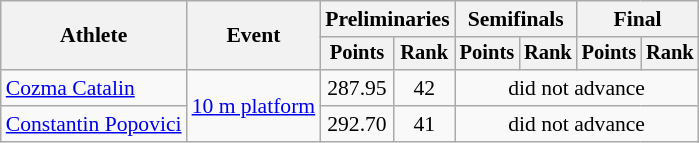<table class=wikitable style="font-size:90%;">
<tr>
<th rowspan="2">Athlete</th>
<th rowspan="2">Event</th>
<th colspan="2">Preliminaries</th>
<th colspan="2">Semifinals</th>
<th colspan="2">Final</th>
</tr>
<tr style="font-size:95%">
<th>Points</th>
<th>Rank</th>
<th>Points</th>
<th>Rank</th>
<th>Points</th>
<th>Rank</th>
</tr>
<tr align=center>
<td align=left><a href='#'>Cozma Catalin</a></td>
<td align=left rowspan=2><a href='#'>10 m platform</a></td>
<td>287.95</td>
<td>42</td>
<td colspan=4>did not advance</td>
</tr>
<tr align=center>
<td align=left><a href='#'>Constantin Popovici</a></td>
<td>292.70</td>
<td>41</td>
<td colspan=4>did not advance</td>
</tr>
</table>
